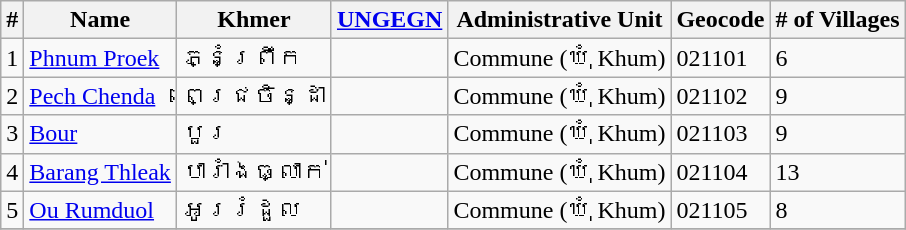<table class="wikitable sortable">
<tr>
<th>#</th>
<th>Name</th>
<th>Khmer</th>
<th><a href='#'>UNGEGN</a></th>
<th>Administrative Unit</th>
<th>Geocode</th>
<th># of Villages</th>
</tr>
<tr>
<td>1</td>
<td><a href='#'>Phnum Proek</a></td>
<td>ភ្នំព្រឹក</td>
<td></td>
<td>Commune (ឃុំ Khum)</td>
<td>021101</td>
<td>6</td>
</tr>
<tr>
<td>2</td>
<td><a href='#'>Pech Chenda</a></td>
<td>ពេជ្រចិន្ដា</td>
<td></td>
<td>Commune (ឃុំ Khum)</td>
<td>021102</td>
<td>9</td>
</tr>
<tr>
<td>3</td>
<td><a href='#'>Bour</a></td>
<td>បួរ</td>
<td></td>
<td>Commune (ឃុំ Khum)</td>
<td>021103</td>
<td>9</td>
</tr>
<tr>
<td>4</td>
<td><a href='#'>Barang Thleak</a></td>
<td>បារាំងធ្លាក់</td>
<td></td>
<td>Commune (ឃុំ Khum)</td>
<td>021104</td>
<td>13</td>
</tr>
<tr>
<td>5</td>
<td><a href='#'>Ou Rumduol</a></td>
<td>អូររំដួល</td>
<td></td>
<td>Commune (ឃុំ Khum)</td>
<td>021105</td>
<td>8</td>
</tr>
<tr>
</tr>
</table>
